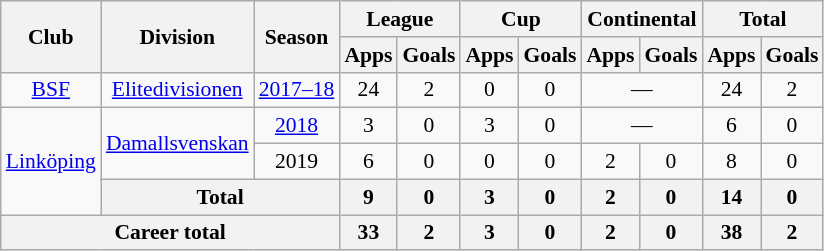<table class="wikitable" style="font-size:90%; text-align:center;">
<tr>
<th rowspan="2">Club</th>
<th rowspan="2">Division</th>
<th rowspan="2">Season</th>
<th colspan="2">League</th>
<th colspan="2">Cup</th>
<th colspan="2">Continental</th>
<th colspan="2">Total</th>
</tr>
<tr>
<th>Apps</th>
<th>Goals</th>
<th>Apps</th>
<th>Goals</th>
<th>Apps</th>
<th>Goals</th>
<th>Apps</th>
<th>Goals</th>
</tr>
<tr>
<td><a href='#'>BSF</a></td>
<td><a href='#'>Elitedivisionen</a></td>
<td><a href='#'>2017–18</a></td>
<td>24</td>
<td>2</td>
<td>0</td>
<td>0</td>
<td colspan="2">—</td>
<td>24</td>
<td>2</td>
</tr>
<tr>
<td rowspan="3"><a href='#'>Linköping</a></td>
<td rowspan="2"><a href='#'>Damallsvenskan</a></td>
<td><a href='#'>2018</a></td>
<td>3</td>
<td>0</td>
<td>3</td>
<td>0</td>
<td colspan="2">—</td>
<td>6</td>
<td>0</td>
</tr>
<tr>
<td>2019</td>
<td>6</td>
<td>0</td>
<td>0</td>
<td>0</td>
<td>2</td>
<td>0</td>
<td>8</td>
<td>0</td>
</tr>
<tr>
<th colspan=2>Total</th>
<th>9</th>
<th>0</th>
<th>3</th>
<th>0</th>
<th>2</th>
<th>0</th>
<th>14</th>
<th>0</th>
</tr>
<tr>
<th colspan=3>Career total</th>
<th>33</th>
<th>2</th>
<th>3</th>
<th>0</th>
<th>2</th>
<th>0</th>
<th>38</th>
<th>2</th>
</tr>
</table>
